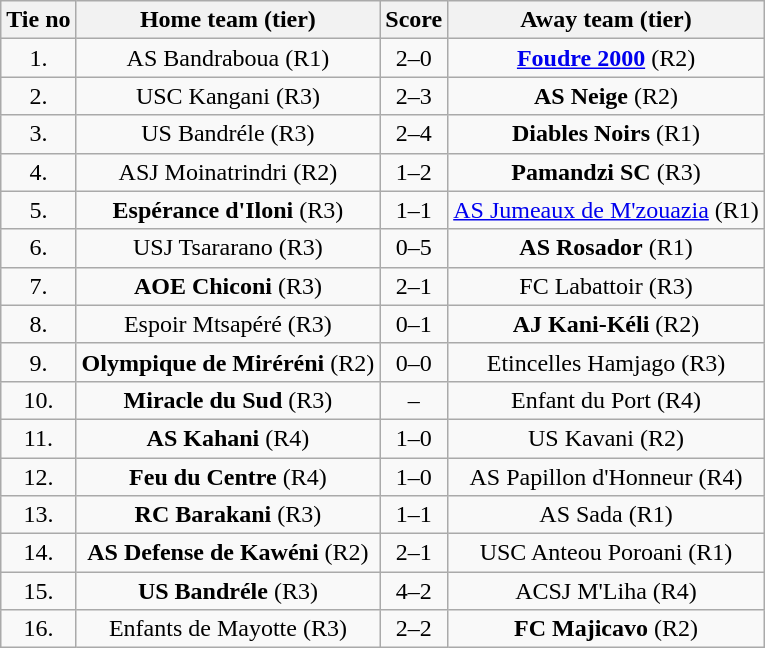<table class="wikitable" style="text-align: center">
<tr>
<th>Tie no</th>
<th>Home team (tier)</th>
<th>Score</th>
<th>Away team (tier)</th>
</tr>
<tr>
<td>1.</td>
<td> AS Bandraboua (R1)</td>
<td>2–0</td>
<td><strong><a href='#'>Foudre 2000</a></strong> (R2) </td>
</tr>
<tr>
<td>2.</td>
<td> USC Kangani (R3)</td>
<td>2–3</td>
<td><strong>AS Neige</strong> (R2) </td>
</tr>
<tr>
<td>3.</td>
<td> US Bandréle (R3)</td>
<td>2–4</td>
<td><strong>Diables Noirs</strong> (R1) </td>
</tr>
<tr>
<td>4.</td>
<td> ASJ Moinatrindri (R2)</td>
<td>1–2</td>
<td><strong>Pamandzi SC</strong> (R3) </td>
</tr>
<tr>
<td>5.</td>
<td> <strong>Espérance d'Iloni</strong> (R3)</td>
<td>1–1 </td>
<td><a href='#'>AS Jumeaux de M'zouazia</a> (R1) </td>
</tr>
<tr>
<td>6.</td>
<td> USJ Tsararano (R3)</td>
<td>0–5</td>
<td><strong>AS Rosador</strong> (R1) </td>
</tr>
<tr>
<td>7.</td>
<td> <strong>AOE Chiconi</strong> (R3)</td>
<td>2–1</td>
<td>FC Labattoir (R3) </td>
</tr>
<tr>
<td>8.</td>
<td> Espoir Mtsapéré (R3)</td>
<td>0–1</td>
<td><strong>AJ Kani-Kéli</strong> (R2) </td>
</tr>
<tr>
<td>9.</td>
<td> <strong>Olympique de Miréréni</strong> (R2)</td>
<td>0–0 </td>
<td>Etincelles Hamjago (R3) </td>
</tr>
<tr>
<td>10.</td>
<td> <strong>Miracle du Sud</strong> (R3)</td>
<td>–</td>
<td>Enfant du Port (R4) </td>
</tr>
<tr>
<td>11.</td>
<td> <strong>AS Kahani</strong> (R4)</td>
<td>1–0</td>
<td>US Kavani (R2) </td>
</tr>
<tr>
<td>12.</td>
<td> <strong>Feu du Centre</strong> (R4)</td>
<td>1–0</td>
<td>AS Papillon d'Honneur (R4) </td>
</tr>
<tr>
<td>13.</td>
<td> <strong>RC Barakani</strong> (R3)</td>
<td>1–1 </td>
<td>AS Sada (R1) </td>
</tr>
<tr>
<td>14.</td>
<td> <strong>AS Defense de Kawéni</strong> (R2)</td>
<td>2–1</td>
<td>USC Anteou Poroani (R1) </td>
</tr>
<tr>
<td>15.</td>
<td> <strong>US Bandréle</strong> (R3)</td>
<td>4–2</td>
<td>ACSJ M'Liha (R4) </td>
</tr>
<tr>
<td>16.</td>
<td> Enfants de Mayotte (R3)</td>
<td>2–2 </td>
<td><strong>FC Majicavo</strong> (R2) </td>
</tr>
</table>
